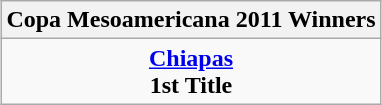<table class="wikitable" style="text-align: center; margin: 0 auto;">
<tr>
<th>Copa Mesoamericana 2011 Winners</th>
</tr>
<tr>
<td><strong> <a href='#'>Chiapas</a></strong><br><strong>1st Title</strong></td>
</tr>
</table>
